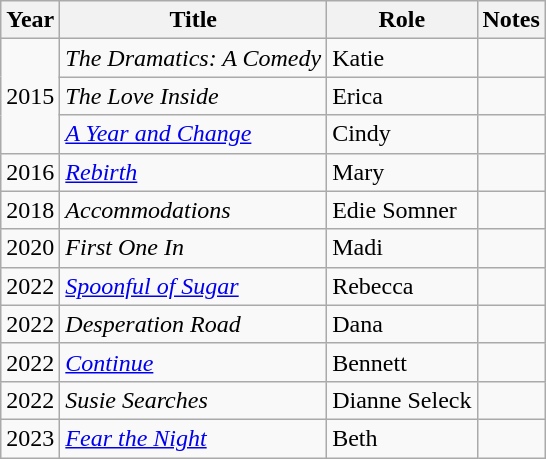<table class="wikitable sortable">
<tr>
<th>Year</th>
<th>Title</th>
<th>Role</th>
<th>Notes</th>
</tr>
<tr>
<td rowspan=3>2015</td>
<td><em>The Dramatics: A Comedy</em></td>
<td>Katie</td>
<td></td>
</tr>
<tr>
<td><em>The Love Inside</em></td>
<td>Erica</td>
<td></td>
</tr>
<tr>
<td><em><a href='#'>A Year and Change</a></em></td>
<td>Cindy</td>
<td></td>
</tr>
<tr>
<td>2016</td>
<td><a href='#'><em>Rebirth</em></a></td>
<td>Mary</td>
<td></td>
</tr>
<tr>
<td>2018</td>
<td><em>Accommodations</em></td>
<td>Edie Somner</td>
<td></td>
</tr>
<tr>
<td>2020</td>
<td><em>First One In</em></td>
<td>Madi</td>
<td></td>
</tr>
<tr>
<td>2022</td>
<td><em><a href='#'>Spoonful of Sugar</a></em></td>
<td>Rebecca</td>
<td></td>
</tr>
<tr>
<td>2022</td>
<td><em>Desperation Road</em></td>
<td>Dana</td>
<td></td>
</tr>
<tr>
<td>2022</td>
<td><em><a href='#'>Continue</a></em></td>
<td>Bennett</td>
<td></td>
</tr>
<tr>
<td>2022</td>
<td><em>Susie Searches</em></td>
<td>Dianne Seleck</td>
<td></td>
</tr>
<tr>
<td>2023</td>
<td><em><a href='#'>Fear the Night</a></em></td>
<td>Beth</td>
<td></td>
</tr>
</table>
